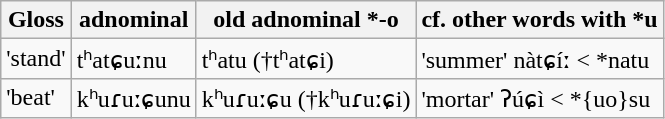<table class="wikitable">
<tr>
<th>Gloss</th>
<th>adnominal</th>
<th>old adnominal *-o</th>
<th>cf. other words with *u</th>
</tr>
<tr>
<td>'stand'</td>
<td>tʰatɕuːnu</td>
<td>tʰatu (†tʰatɕi)</td>
<td>'summer' nàtɕíː < *natu</td>
</tr>
<tr>
<td>'beat'</td>
<td>kʰuɾuːɕunu</td>
<td>kʰuɾuːɕu (†kʰuɾuːɕi)</td>
<td>'mortar' ʔúɕì < *{uo}su</td>
</tr>
</table>
